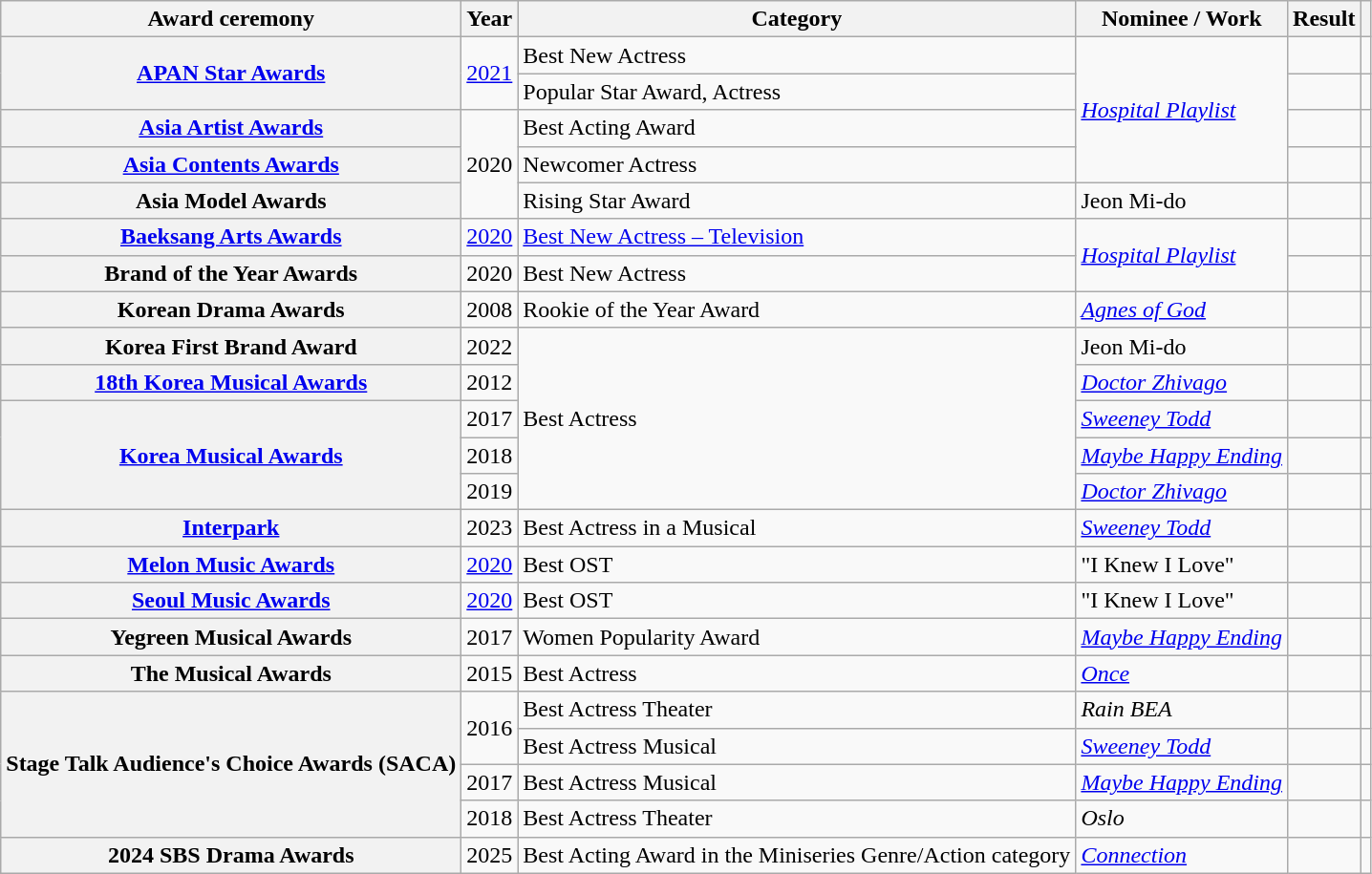<table class="wikitable plainrowheaders sortable">
<tr>
<th scope="col">Award ceremony</th>
<th scope="col">Year</th>
<th scope="col">Category</th>
<th scope="col">Nominee / Work</th>
<th scope="col">Result</th>
<th scope="col" class="unsortable"></th>
</tr>
<tr>
<th scope="row"  rowspan="2"><a href='#'>APAN Star Awards</a></th>
<td style="text-align:center"  rowspan="2"><a href='#'>2021</a></td>
<td>Best New Actress</td>
<td rowspan=4><em><a href='#'>Hospital Playlist</a></em></td>
<td></td>
<td style="text-align:center"></td>
</tr>
<tr>
<td>Popular Star Award, Actress</td>
<td></td>
<td style="text-align:center"></td>
</tr>
<tr>
<th scope="row"  rowspan="1"><a href='#'>Asia Artist Awards</a></th>
<td style="text-align:center" rowspan="3">2020</td>
<td>Best Acting Award</td>
<td></td>
<td style="text-align:center"></td>
</tr>
<tr>
<th scope="row"  rowspan="1"><a href='#'>Asia Contents Awards</a></th>
<td>Newcomer Actress</td>
<td></td>
<td style="text-align:center"></td>
</tr>
<tr>
<th scope="row"  rowspan="1">Asia Model Awards</th>
<td>Rising Star Award</td>
<td>Jeon Mi-do</td>
<td></td>
<td style="text-align:center"></td>
</tr>
<tr>
<th scope="row"  rowspan="1"><a href='#'>Baeksang Arts Awards</a></th>
<td style="text-align:center"><a href='#'>2020</a></td>
<td><a href='#'>Best New Actress – Television</a></td>
<td rowspan=2><em><a href='#'>Hospital Playlist</a></em></td>
<td></td>
<td style="text-align:center"></td>
</tr>
<tr>
<th scope="row"  rowspan="1">Brand of the Year Awards</th>
<td style="text-align:center">2020</td>
<td>Best New Actress</td>
<td></td>
<td style="text-align:center"></td>
</tr>
<tr>
<th scope="row"  rowspan="1">Korean Drama Awards</th>
<td style="text-align:center">2008</td>
<td>Rookie of the Year Award</td>
<td><em><a href='#'>Agnes of God</a></em></td>
<td></td>
<td style="text-align:center"></td>
</tr>
<tr>
<th scope="row"  rowspan="1">Korea First Brand Award</th>
<td style="text-align:center">2022</td>
<td rowspan="5">Best Actress</td>
<td>Jeon Mi-do</td>
<td></td>
<td style="text-align:center"></td>
</tr>
<tr>
<th scope="row"><a href='#'>18th Korea Musical Awards</a></th>
<td style="text-align:center">2012</td>
<td><em><a href='#'>Doctor Zhivago</a></em></td>
<td></td>
<td style="text-align:center"></td>
</tr>
<tr>
<th scope="row" rowspan=3><a href='#'>Korea Musical Awards</a></th>
<td style="text-align:center">2017</td>
<td><em><a href='#'>Sweeney Todd</a></em></td>
<td></td>
<td style="text-align:center"></td>
</tr>
<tr>
<td style="text-align:center">2018</td>
<td><em><a href='#'>Maybe Happy Ending</a></em></td>
<td></td>
<td style="text-align:center"></td>
</tr>
<tr>
<td style="text-align:center">2019</td>
<td><em><a href='#'>Doctor Zhivago</a></em></td>
<td></td>
<td style="text-align:center"></td>
</tr>
<tr>
<th scope="row"><a href='#'>Interpark</a> </th>
<td style="text-align:center">2023</td>
<td>Best Actress in a Musical</td>
<td><em><a href='#'>Sweeney Todd</a></em></td>
<td></td>
<td style="text-align:center"></td>
</tr>
<tr>
<th scope="row"  rowspan=1><a href='#'>Melon Music Awards</a></th>
<td style="text-align:center"><a href='#'>2020</a></td>
<td>Best OST</td>
<td>"I Knew I Love"</td>
<td></td>
<td></td>
</tr>
<tr>
<th scope="row"  rowspan=1><a href='#'>Seoul Music Awards</a></th>
<td style="text-align:center"><a href='#'>2020</a></td>
<td>Best OST</td>
<td>"I Knew I Love"</td>
<td></td>
<td></td>
</tr>
<tr>
<th rowspan="1" scope="row">Yegreen Musical Awards</th>
<td style="text-align:center">2017</td>
<td>Women Popularity Award</td>
<td rowspan="1"><em><a href='#'>Maybe Happy Ending</a></em></td>
<td></td>
<td style="text-align:center"></td>
</tr>
<tr>
<th scope="row"  rowspan=1>The Musical Awards</th>
<td style="text-align:center">2015</td>
<td>Best Actress</td>
<td><em><a href='#'>Once</a></em></td>
<td></td>
<td style="text-align:center"></td>
</tr>
<tr>
<th scope="row" rowspan="4">Stage Talk Audience's Choice Awards (SACA)</th>
<td rowspan="2" style="text-align:center">2016</td>
<td>Best Actress Theater</td>
<td><em>Rain BEA</em></td>
<td></td>
<td rowspan="1" scope="row" style="text-align:center"></td>
</tr>
<tr>
<td>Best Actress Musical</td>
<td><em><a href='#'>Sweeney Todd</a></em></td>
<td></td>
<td rowspan="1" scope="row" style="text-align:center"></td>
</tr>
<tr>
<td style="text-align:center">2017</td>
<td>Best Actress Musical</td>
<td><em><a href='#'>Maybe Happy Ending</a></em></td>
<td></td>
<td style="text-align:center"></td>
</tr>
<tr>
<td style="text-align:center">2018</td>
<td>Best Actress Theater</td>
<td><em>Oslo</em></td>
<td></td>
<td style="text-align:center"></td>
</tr>
<tr>
<th scope="row"  rowspan=1>2024 SBS Drama Awards</th>
<td style="text-align:center">2025</td>
<td>Best Acting Award in the Miniseries Genre/Action category</td>
<td><em><a href='#'>Connection</a></em></td>
<td></td>
<td style="text-align:center"></td>
</tr>
</table>
